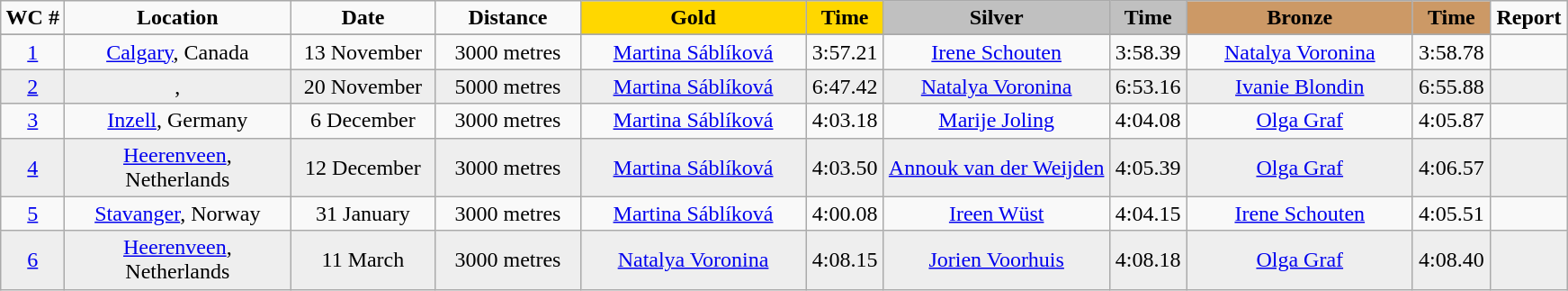<table class="wikitable">
<tr>
<td width="40" align="center"><strong>WC #</strong></td>
<td width="160" align="center"><strong>Location</strong></td>
<td width="100" align="center"><strong>Date</strong></td>
<td width="100" align="center"><strong>Distance</strong></td>
<td width="160" bgcolor="gold" align="center"><strong>Gold</strong></td>
<td width="50" bgcolor="gold" align="center"><strong>Time</strong></td>
<td width="160" bgcolor="silver" align="center"><strong>Silver</strong></td>
<td width="50" bgcolor="silver" align="center"><strong>Time</strong></td>
<td width="160" bgcolor="#CC9966" align="center"><strong>Bronze</strong></td>
<td width="50" bgcolor="#CC9966" align="center"><strong>Time</strong></td>
<td width="50" align="center"><strong>Report</strong></td>
</tr>
<tr bgcolor="#cccccc">
</tr>
<tr>
<td align="center"><a href='#'>1</a></td>
<td align="center"><a href='#'>Calgary</a>, Canada</td>
<td align="center">13 November</td>
<td align="center">3000 metres</td>
<td align="center"><a href='#'>Martina Sáblíková</a><br><small> </small></td>
<td align="center">3:57.21</td>
<td align="center"><a href='#'>Irene Schouten</a><br><small> </small></td>
<td align="center">3:58.39</td>
<td align="center"><a href='#'>Natalya Voronina</a><br><small> </small></td>
<td align="center">3:58.78</td>
<td align="center"></td>
</tr>
<tr bgcolor="#eeeeee">
<td align="center"><a href='#'>2</a></td>
<td align="center">, </td>
<td align="center">20 November</td>
<td align="center">5000 metres</td>
<td align="center"><a href='#'>Martina Sáblíková</a><br><small> </small></td>
<td align="center">6:47.42</td>
<td align="center"><a href='#'>Natalya Voronina</a><br><small> </small></td>
<td align="center">6:53.16</td>
<td align="center"><a href='#'>Ivanie Blondin</a><br><small> </small></td>
<td align="center">6:55.88</td>
<td align="center"></td>
</tr>
<tr>
<td align="center"><a href='#'>3</a></td>
<td align="center"><a href='#'>Inzell</a>, Germany</td>
<td align="center">6 December</td>
<td align="center">3000 metres</td>
<td align="center"><a href='#'>Martina Sáblíková</a><br><small> </small></td>
<td align="center">4:03.18</td>
<td align="center"><a href='#'>Marije Joling</a><br><small> </small></td>
<td align="center">4:04.08</td>
<td align="center"><a href='#'>Olga Graf</a><br><small> </small></td>
<td align="center">4:05.87</td>
<td align="center"></td>
</tr>
<tr bgcolor="#eeeeee">
<td align="center"><a href='#'>4</a></td>
<td align="center"><a href='#'>Heerenveen</a>, Netherlands</td>
<td align="center">12 December</td>
<td align="center">3000 metres</td>
<td align="center"><a href='#'>Martina Sáblíková</a><br><small> </small></td>
<td align="center">4:03.50</td>
<td align="center"><a href='#'>Annouk van der Weijden</a><br><small> </small></td>
<td align="center">4:05.39</td>
<td align="center"><a href='#'>Olga Graf</a><br><small> </small></td>
<td align="center">4:06.57</td>
<td align="center"></td>
</tr>
<tr>
<td align="center"><a href='#'>5</a></td>
<td align="center"><a href='#'>Stavanger</a>, Norway</td>
<td align="center">31 January</td>
<td align="center">3000 metres</td>
<td align="center"><a href='#'>Martina Sáblíková</a><br><small> </small></td>
<td align="center">4:00.08</td>
<td align="center"><a href='#'>Ireen Wüst</a><br><small> </small></td>
<td align="center">4:04.15</td>
<td align="center"><a href='#'>Irene Schouten</a><br><small> </small></td>
<td align="center">4:05.51</td>
<td align="center"></td>
</tr>
<tr bgcolor="#eeeeee">
<td align="center"><a href='#'>6</a></td>
<td align="center"><a href='#'>Heerenveen</a>, Netherlands</td>
<td align="center">11 March</td>
<td align="center">3000 metres</td>
<td align="center"><a href='#'>Natalya Voronina</a><br><small> </small></td>
<td align="center">4:08.15</td>
<td align="center"><a href='#'>Jorien Voorhuis</a><br><small> </small></td>
<td align="center">4:08.18</td>
<td align="center"><a href='#'>Olga Graf</a><br><small> </small></td>
<td align="center">4:08.40</td>
<td align="center"></td>
</tr>
</table>
